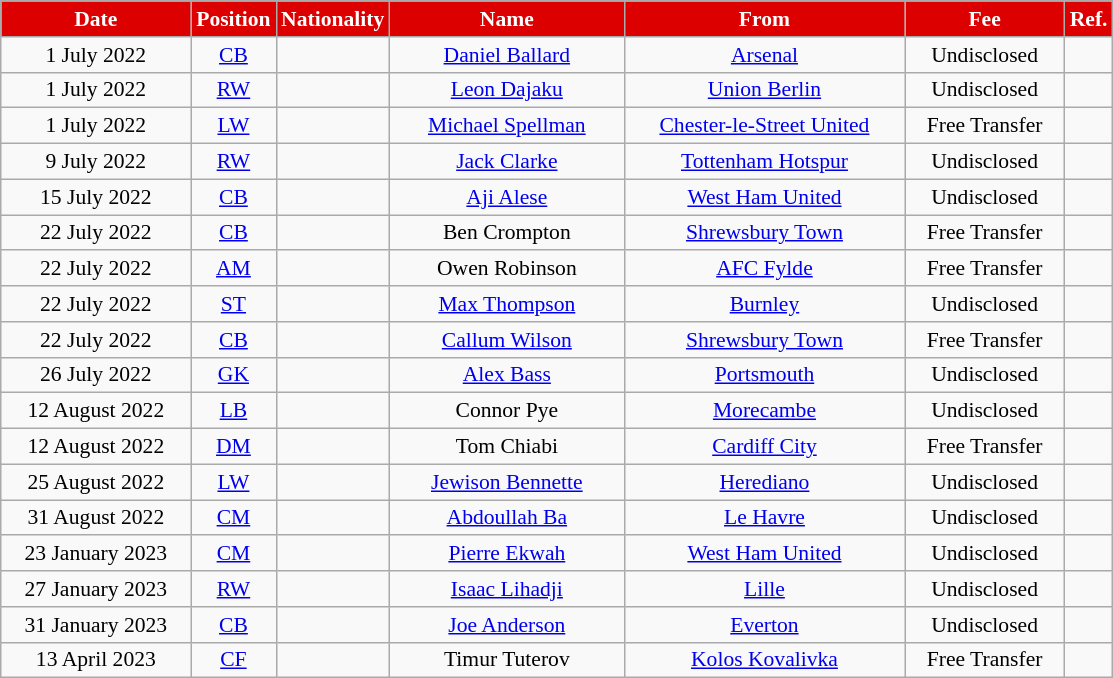<table class="wikitable"  style="text-align:center; font-size:90%; ">
<tr>
<th style="color:#fff; background:#d00; width:120px;">Date</th>
<th style="color:#fff; background:#d00; width:50px;">Position</th>
<th style="color:#fff; background:#d00; width:50px;">Nationality</th>
<th style="color:#fff; background:#d00; width:150px;">Name</th>
<th style="color:#fff; background:#d00; width:180px;">From</th>
<th style="color:#fff; background:#d00; width:100px;">Fee</th>
<th style="color:#fff; background:#d00; width:25px;">Ref.</th>
</tr>
<tr>
<td>1 July 2022</td>
<td><a href='#'>CB</a></td>
<td></td>
<td><a href='#'>Daniel Ballard</a></td>
<td> <a href='#'>Arsenal</a></td>
<td>Undisclosed</td>
<td></td>
</tr>
<tr>
<td>1 July 2022</td>
<td><a href='#'>RW</a></td>
<td></td>
<td><a href='#'>Leon Dajaku</a></td>
<td> <a href='#'>Union Berlin</a></td>
<td>Undisclosed</td>
<td></td>
</tr>
<tr>
<td>1 July 2022</td>
<td><a href='#'>LW</a></td>
<td></td>
<td><a href='#'>Michael Spellman</a></td>
<td> <a href='#'>Chester-le-Street United</a></td>
<td>Free Transfer</td>
<td></td>
</tr>
<tr>
<td>9 July 2022</td>
<td><a href='#'>RW</a></td>
<td></td>
<td><a href='#'>Jack Clarke</a></td>
<td> <a href='#'>Tottenham Hotspur</a></td>
<td>Undisclosed</td>
<td></td>
</tr>
<tr>
<td>15 July 2022</td>
<td><a href='#'>CB</a></td>
<td></td>
<td><a href='#'>Aji Alese</a></td>
<td> <a href='#'>West Ham United</a></td>
<td>Undisclosed</td>
<td></td>
</tr>
<tr>
<td>22 July 2022</td>
<td><a href='#'>CB</a></td>
<td></td>
<td>Ben Crompton</td>
<td> <a href='#'>Shrewsbury Town</a></td>
<td>Free Transfer</td>
<td></td>
</tr>
<tr>
<td>22 July 2022</td>
<td><a href='#'>AM</a></td>
<td></td>
<td>Owen Robinson</td>
<td> <a href='#'>AFC Fylde</a></td>
<td>Free Transfer</td>
<td></td>
</tr>
<tr>
<td>22 July 2022</td>
<td><a href='#'>ST</a></td>
<td></td>
<td><a href='#'>Max Thompson</a></td>
<td> <a href='#'>Burnley</a></td>
<td>Undisclosed</td>
<td></td>
</tr>
<tr>
<td>22 July 2022</td>
<td><a href='#'>CB</a></td>
<td></td>
<td><a href='#'>Callum Wilson</a></td>
<td> <a href='#'>Shrewsbury Town</a></td>
<td>Free Transfer</td>
<td></td>
</tr>
<tr>
<td>26 July 2022</td>
<td><a href='#'>GK</a></td>
<td></td>
<td><a href='#'>Alex Bass</a></td>
<td> <a href='#'>Portsmouth</a></td>
<td>Undisclosed</td>
<td></td>
</tr>
<tr>
<td>12 August 2022</td>
<td><a href='#'>LB</a></td>
<td></td>
<td>Connor Pye</td>
<td> <a href='#'>Morecambe</a></td>
<td>Undisclosed</td>
<td></td>
</tr>
<tr>
<td>12 August 2022</td>
<td><a href='#'>DM</a></td>
<td></td>
<td>Tom Chiabi</td>
<td> <a href='#'>Cardiff City</a></td>
<td>Free Transfer</td>
<td></td>
</tr>
<tr>
<td>25 August 2022</td>
<td><a href='#'>LW</a></td>
<td></td>
<td><a href='#'>Jewison Bennette</a></td>
<td> <a href='#'>Herediano</a></td>
<td>Undisclosed</td>
<td></td>
</tr>
<tr>
<td>31 August 2022</td>
<td><a href='#'>CM</a></td>
<td></td>
<td><a href='#'>Abdoullah Ba</a></td>
<td> <a href='#'>Le Havre</a></td>
<td>Undisclosed</td>
<td></td>
</tr>
<tr>
<td>23 January 2023</td>
<td><a href='#'>CM</a></td>
<td></td>
<td><a href='#'>Pierre Ekwah</a></td>
<td> <a href='#'>West Ham United</a></td>
<td>Undisclosed</td>
<td></td>
</tr>
<tr>
<td>27 January 2023</td>
<td><a href='#'>RW</a></td>
<td></td>
<td><a href='#'>Isaac Lihadji</a></td>
<td> <a href='#'>Lille</a></td>
<td>Undisclosed</td>
<td></td>
</tr>
<tr>
<td>31 January 2023</td>
<td><a href='#'>CB</a></td>
<td></td>
<td><a href='#'>Joe Anderson</a></td>
<td> <a href='#'>Everton</a></td>
<td>Undisclosed</td>
<td></td>
</tr>
<tr>
<td>13 April 2023</td>
<td><a href='#'>CF</a></td>
<td></td>
<td>Timur Tuterov</td>
<td> <a href='#'>Kolos Kovalivka</a></td>
<td>Free Transfer</td>
<td></td>
</tr>
</table>
